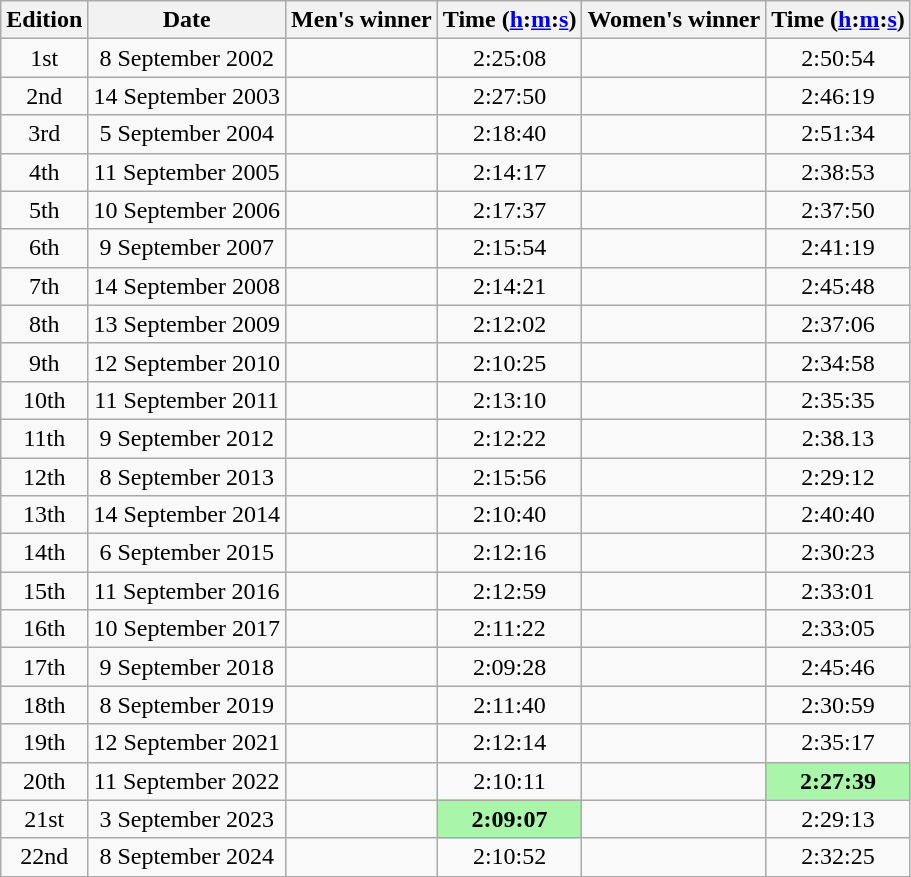<table class="wikitable sortable" style="text-align:center">
<tr>
<th>Edition</th>
<th>Date</th>
<th style="text-align:left">Men's winner</th>
<th>Time (<a href='#'>h</a>:<a href='#'>m</a>:<a href='#'>s</a>)</th>
<th style="text-align:left">Women's winner</th>
<th>Time (<a href='#'>h</a>:<a href='#'>m</a>:<a href='#'>s</a>)</th>
</tr>
<tr>
<td>1st</td>
<td>8 September 2002</td>
<td style="text-align:left"></td>
<td>2:25:08</td>
<td style="text-align:left"></td>
<td>2:50:54</td>
</tr>
<tr>
<td>2nd</td>
<td>14 September 2003</td>
<td style="text-align:left"></td>
<td>2:27:50</td>
<td style="text-align:left"></td>
<td>2:46:19</td>
</tr>
<tr>
<td>3rd</td>
<td>5 September 2004</td>
<td style="text-align:left"></td>
<td>2:18:40</td>
<td style="text-align:left"></td>
<td>2:51:34</td>
</tr>
<tr>
<td>4th</td>
<td>11 September 2005</td>
<td style="text-align:left"></td>
<td>2:14:17</td>
<td style="text-align:left"></td>
<td>2:38:53</td>
</tr>
<tr>
<td>5th</td>
<td>10 September 2006</td>
<td style="text-align:left"></td>
<td>2:17:37</td>
<td style="text-align:left"></td>
<td>2:37:50</td>
</tr>
<tr>
<td>6th</td>
<td>9 September 2007</td>
<td style="text-align:left"></td>
<td>2:15:54</td>
<td style="text-align:left"></td>
<td>2:41:19</td>
</tr>
<tr>
<td>7th</td>
<td>14 September 2008</td>
<td style="text-align:left"></td>
<td>2:14:21</td>
<td style="text-align:left"></td>
<td>2:45:48</td>
</tr>
<tr>
<td>8th</td>
<td>13 September 2009</td>
<td style="text-align:left"></td>
<td>2:12:02</td>
<td style="text-align:left"></td>
<td>2:37:06</td>
</tr>
<tr>
<td>9th</td>
<td>12 September 2010</td>
<td style="text-align:left"></td>
<td>2:10:25</td>
<td style="text-align:left"></td>
<td>2:34:58</td>
</tr>
<tr>
<td>10th</td>
<td>11 September 2011</td>
<td style="text-align:left"></td>
<td>2:13:10</td>
<td style="text-align:left"></td>
<td>2:35:35</td>
</tr>
<tr>
<td>11th</td>
<td>9 September 2012</td>
<td style="text-align:left"></td>
<td>2:12:22</td>
<td style="text-align:left"></td>
<td>2:38.13</td>
</tr>
<tr>
<td>12th</td>
<td>8 September 2013</td>
<td style="text-align:left"></td>
<td>2:15:56</td>
<td style="text-align:left"></td>
<td>2:29:12</td>
</tr>
<tr>
<td>13th</td>
<td>14 September 2014</td>
<td style="text-align:left"></td>
<td>2:10:40</td>
<td style="text-align:left"></td>
<td>2:40:40</td>
</tr>
<tr>
<td>14th</td>
<td>6 September 2015</td>
<td style="text-align:left"></td>
<td>2:12:16</td>
<td style="text-align:left"></td>
<td>2:30:23</td>
</tr>
<tr>
<td>15th</td>
<td>11 September 2016</td>
<td style="text-align:left"></td>
<td>2:12:59</td>
<td style="text-align:left"></td>
<td>2:33:01</td>
</tr>
<tr>
<td>16th</td>
<td>10 September 2017</td>
<td style="text-align:left"></td>
<td>2:11:22</td>
<td style="text-align:left"></td>
<td>2:33:05</td>
</tr>
<tr>
<td>17th</td>
<td>9 September 2018</td>
<td style="text-align:left"></td>
<td>2:09:28</td>
<td style="text-align:left"></td>
<td>2:45:46</td>
</tr>
<tr>
<td>18th</td>
<td>8 September 2019</td>
<td style="text-align:left"></td>
<td>2:11:40</td>
<td style="text-align:left"></td>
<td>2:30:59</td>
</tr>
<tr>
<td>19th</td>
<td>12 September 2021</td>
<td style="text-align:left"></td>
<td>2:12:14</td>
<td style="text-align:left"></td>
<td>2:35:17</td>
</tr>
<tr>
<td>20th</td>
<td>11 September 2022</td>
<td style="text-align:left"></td>
<td>2:10:11</td>
<td style="text-align:left"></td>
<td style="background:#A9F5A9"><strong>2:27:39</strong></td>
</tr>
<tr>
<td>21st</td>
<td>3 September 2023</td>
<td style="text-align:left"></td>
<td style="background:#A9F5A9"><strong>2:09:07</strong></td>
<td style="text-align:left"></td>
<td>2:29:13</td>
</tr>
<tr>
<td>22nd</td>
<td>8 September 2024</td>
<td style="text-align:left"></td>
<td>2:10:52</td>
<td style="text-align:left"></td>
<td>2:32:25</td>
</tr>
</table>
